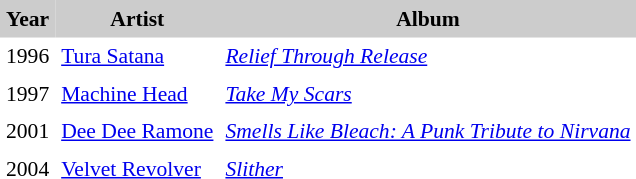<table cellpadding="4" cellspacing="0" style="margin: 0 1em 1em 0; font-size: 90%;">
<tr style="background:#ccc;">
<th>Year</th>
<th>Artist</th>
<th>Album</th>
</tr>
<tr>
<td>1996</td>
<td><a href='#'>Tura Satana</a></td>
<td><em><a href='#'>Relief Through Release</a></em></td>
</tr>
<tr>
<td>1997</td>
<td><a href='#'>Machine Head</a></td>
<td><em><a href='#'>Take My Scars</a></em></td>
</tr>
<tr>
<td>2001</td>
<td><a href='#'>Dee Dee Ramone</a></td>
<td><em><a href='#'>Smells Like Bleach: A Punk Tribute to Nirvana</a></em></td>
</tr>
<tr>
<td>2004</td>
<td><a href='#'>Velvet Revolver</a></td>
<td><em><a href='#'>Slither</a></em></td>
</tr>
</table>
